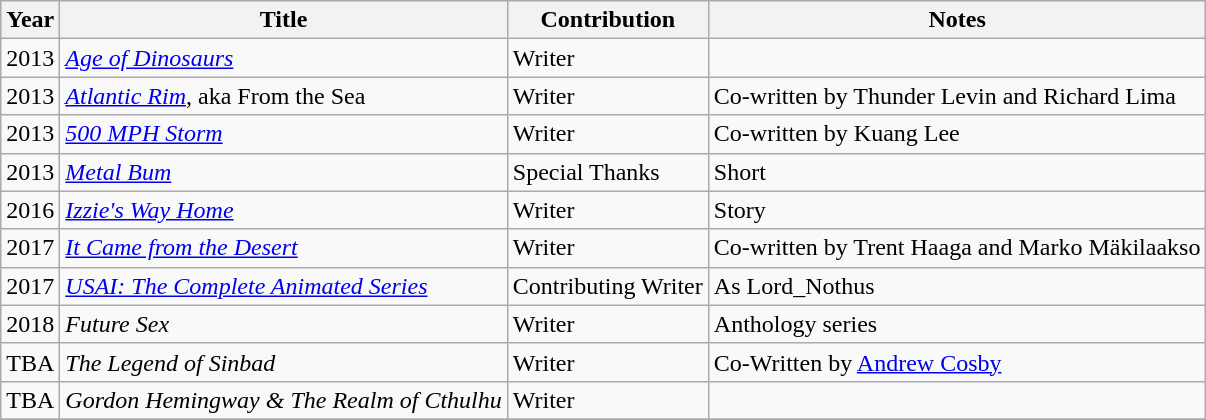<table class="wikitable sortable">
<tr>
<th>Year</th>
<th>Title</th>
<th>Contribution</th>
<th class="unsortable">Notes</th>
</tr>
<tr>
<td>2013</td>
<td><em><a href='#'>Age of Dinosaurs</a></em></td>
<td>Writer</td>
<td></td>
</tr>
<tr>
<td>2013</td>
<td><em><a href='#'>Atlantic Rim</a></em>, aka From the Sea</td>
<td>Writer</td>
<td>Co-written by Thunder Levin and Richard Lima</td>
</tr>
<tr>
<td>2013</td>
<td><em><a href='#'>500 MPH Storm</a></em></td>
<td>Writer</td>
<td>Co-written by Kuang Lee</td>
</tr>
<tr>
<td>2013</td>
<td><em><a href='#'>Metal Bum</a></em></td>
<td>Special Thanks</td>
<td>Short</td>
</tr>
<tr>
<td>2016</td>
<td><em><a href='#'>Izzie's Way Home</a></em></td>
<td>Writer</td>
<td>Story</td>
</tr>
<tr>
<td>2017</td>
<td><em><a href='#'>It Came from the Desert</a></em></td>
<td>Writer</td>
<td>Co-written by Trent Haaga and Marko Mäkilaakso</td>
</tr>
<tr>
<td>2017</td>
<td><em><a href='#'>USAI: The Complete Animated Series</a></em></td>
<td>Contributing Writer</td>
<td>As Lord_Nothus</td>
</tr>
<tr>
<td>2018</td>
<td><em>Future Sex</em></td>
<td>Writer</td>
<td>Anthology series</td>
</tr>
<tr>
<td>TBA</td>
<td><em>The Legend of Sinbad</em></td>
<td>Writer</td>
<td>Co-Written by <a href='#'>Andrew Cosby</a></td>
</tr>
<tr>
<td>TBA</td>
<td><em>Gordon Hemingway & The Realm of Cthulhu</em></td>
<td>Writer</td>
<td></td>
</tr>
<tr>
</tr>
</table>
